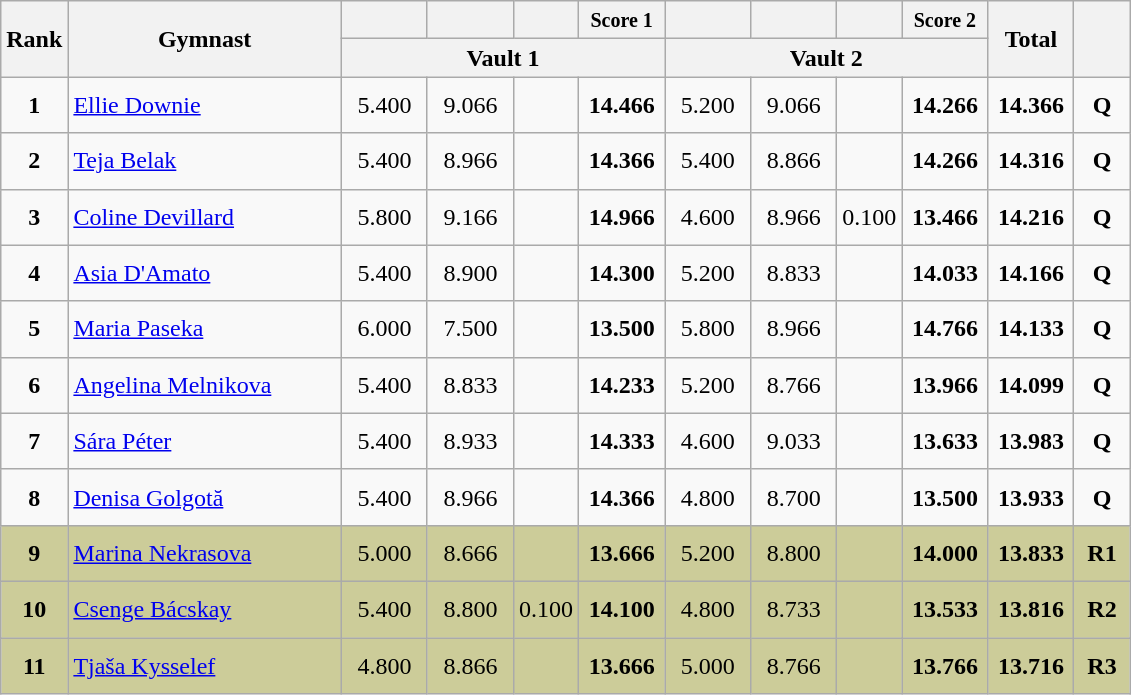<table style="text-align:center;" class="wikitable sortable">
<tr>
<th style="width:15px;" rowspan="2">Rank</th>
<th style="width:175px;" rowspan="2">Gymnast</th>
<th style="width:50px;"><small></small></th>
<th style="width:50px;"><small></small></th>
<th style="width:20px;"><small></small></th>
<th style="width:50px;"><small>Score 1</small></th>
<th style="width:50px;"><small></small></th>
<th style="width:50px;"><small></small></th>
<th style="width:20px;"><small></small></th>
<th style="width:50px;"><small>Score 2</small></th>
<th style="width:50px;" rowspan="2">Total</th>
<th style="width:30px;" rowspan="2"><small></small></th>
</tr>
<tr>
<th colspan="4">Vault 1</th>
<th colspan="4">Vault 2</th>
</tr>
<tr>
<td scope="row" style="text-align:center"><strong>1</strong></td>
<td style="height:30px; text-align:left;"> <a href='#'>Ellie Downie</a></td>
<td>5.400</td>
<td>9.066</td>
<td></td>
<td><strong>14.466</strong></td>
<td>5.200</td>
<td>9.066</td>
<td></td>
<td><strong>14.266</strong></td>
<td><strong>14.366</strong></td>
<td><strong>Q</strong></td>
</tr>
<tr>
<td scope="row" style="text-align:center"><strong>2</strong></td>
<td style="height:30px; text-align:left;"> <a href='#'>Teja Belak</a></td>
<td>5.400</td>
<td>8.966</td>
<td></td>
<td><strong>14.366</strong></td>
<td>5.400</td>
<td>8.866</td>
<td></td>
<td><strong>14.266</strong></td>
<td><strong>14.316</strong></td>
<td><strong>Q</strong></td>
</tr>
<tr>
<td scope="row" style="text-align:center"><strong>3</strong></td>
<td style="height:30px; text-align:left;"> <a href='#'>Coline Devillard</a></td>
<td>5.800</td>
<td>9.166</td>
<td></td>
<td><strong>14.966</strong></td>
<td>4.600</td>
<td>8.966</td>
<td>0.100</td>
<td><strong>13.466</strong></td>
<td><strong>14.216</strong></td>
<td><strong>Q</strong></td>
</tr>
<tr>
<td scope="row" style="text-align:center"><strong>4</strong></td>
<td style="height:30px; text-align:left;"> <a href='#'>Asia D'Amato</a></td>
<td>5.400</td>
<td>8.900</td>
<td></td>
<td><strong>14.300</strong></td>
<td>5.200</td>
<td>8.833</td>
<td></td>
<td><strong>14.033</strong></td>
<td><strong>14.166</strong></td>
<td><strong>Q</strong></td>
</tr>
<tr>
<td scope="row" style="text-align:center"><strong>5</strong></td>
<td style="height:30px; text-align:left;"> <a href='#'>Maria Paseka</a></td>
<td>6.000</td>
<td>7.500</td>
<td></td>
<td><strong>13.500</strong></td>
<td>5.800</td>
<td>8.966</td>
<td></td>
<td><strong>14.766</strong></td>
<td><strong>14.133</strong></td>
<td><strong>Q</strong></td>
</tr>
<tr>
<td scope="row" style="text-align:center"><strong>6</strong></td>
<td style="height:30px; text-align:left;"> <a href='#'>Angelina Melnikova</a></td>
<td>5.400</td>
<td>8.833</td>
<td></td>
<td><strong>14.233</strong></td>
<td>5.200</td>
<td>8.766</td>
<td></td>
<td><strong>13.966</strong></td>
<td><strong>14.099</strong></td>
<td><strong>Q</strong></td>
</tr>
<tr>
<td scope="row" style="text-align:center"><strong>7</strong></td>
<td style="height:30px; text-align:left;"> <a href='#'>Sára Péter</a></td>
<td>5.400</td>
<td>8.933</td>
<td></td>
<td><strong>14.333</strong></td>
<td>4.600</td>
<td>9.033</td>
<td></td>
<td><strong>13.633</strong></td>
<td><strong>13.983</strong></td>
<td><strong>Q</strong></td>
</tr>
<tr>
<td scope="row" style="text-align:center"><strong>8</strong></td>
<td style="height:30px; text-align:left;"> <a href='#'>Denisa Golgotă</a></td>
<td>5.400</td>
<td>8.966</td>
<td></td>
<td><strong>14.366</strong></td>
<td>4.800</td>
<td>8.700</td>
<td></td>
<td><strong>13.500</strong></td>
<td><strong>13.933</strong></td>
<td><strong>Q</strong></td>
</tr>
<tr style="background:#cccc99;">
<td scope="row" style="text-align:center"><strong>9</strong></td>
<td style="height:30px; text-align:left;"> <a href='#'>Marina Nekrasova</a></td>
<td>5.000</td>
<td>8.666</td>
<td></td>
<td><strong>13.666</strong></td>
<td>5.200</td>
<td>8.800</td>
<td></td>
<td><strong>14.000</strong></td>
<td><strong>13.833</strong></td>
<td><strong>R1</strong></td>
</tr>
<tr style="background:#cccc99;">
<td scope="row" style="text-align:center"><strong>10</strong></td>
<td style="height:30px; text-align:left;"> <a href='#'>Csenge Bácskay</a></td>
<td>5.400</td>
<td>8.800</td>
<td>0.100</td>
<td><strong>14.100</strong></td>
<td>4.800</td>
<td>8.733</td>
<td></td>
<td><strong>13.533</strong></td>
<td><strong>13.816</strong></td>
<td><strong>R2</strong></td>
</tr>
<tr style="background:#cccc99;">
<td scope="row" style="text-align:center"><strong>11</strong></td>
<td style="height:30px; text-align:left;"> <a href='#'>Tjaša Kysselef</a></td>
<td>4.800</td>
<td>8.866</td>
<td></td>
<td><strong>13.666</strong></td>
<td>5.000</td>
<td>8.766</td>
<td></td>
<td><strong>13.766</strong></td>
<td><strong>13.716</strong></td>
<td><strong>R3</strong></td>
</tr>
</table>
